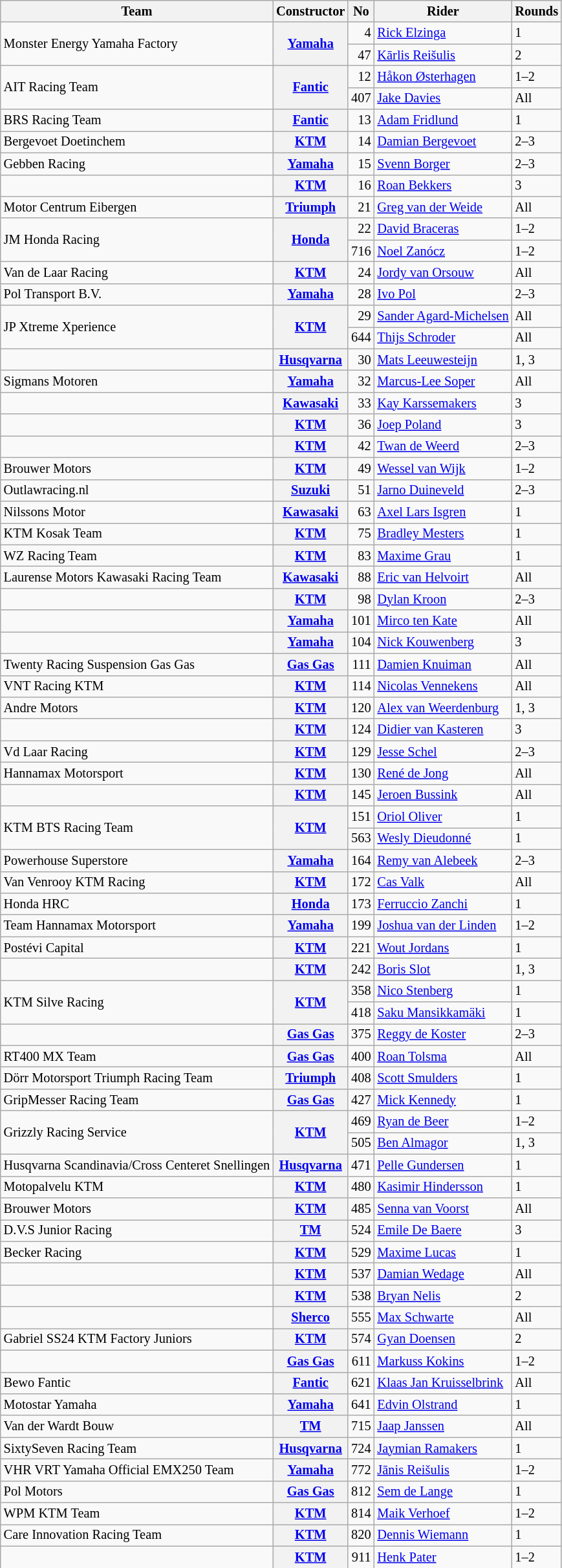<table class="wikitable" style="font-size: 85%;">
<tr>
<th>Team</th>
<th>Constructor</th>
<th>No</th>
<th>Rider</th>
<th>Rounds</th>
</tr>
<tr>
<td rowspan=2>Monster Energy Yamaha Factory</td>
<th rowspan=2><a href='#'>Yamaha</a></th>
<td align="right">4</td>
<td> <a href='#'>Rick Elzinga</a></td>
<td>1</td>
</tr>
<tr>
<td align="right">47</td>
<td> <a href='#'>Kārlis Reišulis</a></td>
<td>2</td>
</tr>
<tr>
<td rowspan=2>AIT Racing Team</td>
<th rowspan=2><a href='#'>Fantic</a></th>
<td align="right">12</td>
<td> <a href='#'>Håkon Østerhagen</a></td>
<td>1–2</td>
</tr>
<tr>
<td align="right">407</td>
<td> <a href='#'>Jake Davies</a></td>
<td>All</td>
</tr>
<tr>
<td>BRS Racing Team</td>
<th><a href='#'>Fantic</a></th>
<td align="right">13</td>
<td> <a href='#'>Adam Fridlund</a></td>
<td>1</td>
</tr>
<tr>
<td>Bergevoet Doetinchem</td>
<th><a href='#'>KTM</a></th>
<td align="right">14</td>
<td> <a href='#'>Damian Bergevoet</a></td>
<td>2–3</td>
</tr>
<tr>
<td>Gebben Racing</td>
<th><a href='#'>Yamaha</a></th>
<td align="right">15</td>
<td> <a href='#'>Svenn Borger</a></td>
<td>2–3</td>
</tr>
<tr>
<td></td>
<th><a href='#'>KTM</a></th>
<td align="right">16</td>
<td> <a href='#'>Roan Bekkers</a></td>
<td>3</td>
</tr>
<tr>
<td>Motor Centrum Eibergen</td>
<th><a href='#'>Triumph</a></th>
<td align="right">21</td>
<td> <a href='#'>Greg van der Weide</a></td>
<td>All</td>
</tr>
<tr>
<td rowspan=2>JM Honda Racing</td>
<th rowspan=2><a href='#'>Honda</a></th>
<td align="right">22</td>
<td> <a href='#'>David Braceras</a></td>
<td>1–2</td>
</tr>
<tr>
<td align="right">716</td>
<td> <a href='#'>Noel Zanócz</a></td>
<td>1–2</td>
</tr>
<tr>
<td>Van de Laar Racing</td>
<th><a href='#'>KTM</a></th>
<td align="right">24</td>
<td> <a href='#'>Jordy van Orsouw</a></td>
<td>All</td>
</tr>
<tr>
<td>Pol Transport B.V.</td>
<th><a href='#'>Yamaha</a></th>
<td align="right">28</td>
<td> <a href='#'>Ivo Pol</a></td>
<td>2–3</td>
</tr>
<tr>
<td rowspan=2>JP Xtreme Xperience</td>
<th rowspan=2><a href='#'>KTM</a></th>
<td align="right">29</td>
<td> <a href='#'>Sander Agard-Michelsen</a></td>
<td>All</td>
</tr>
<tr>
<td align="right">644</td>
<td> <a href='#'>Thijs Schroder</a></td>
<td>All</td>
</tr>
<tr>
<td></td>
<th><a href='#'>Husqvarna</a></th>
<td align="right">30</td>
<td> <a href='#'>Mats Leeuwesteijn</a></td>
<td>1, 3</td>
</tr>
<tr>
<td>Sigmans Motoren</td>
<th><a href='#'>Yamaha</a></th>
<td align="right">32</td>
<td> <a href='#'>Marcus-Lee Soper</a></td>
<td>All</td>
</tr>
<tr>
<td></td>
<th><a href='#'>Kawasaki</a></th>
<td align="right">33</td>
<td> <a href='#'>Kay Karssemakers</a></td>
<td>3</td>
</tr>
<tr>
<td></td>
<th><a href='#'>KTM</a></th>
<td align="right">36</td>
<td> <a href='#'>Joep Poland</a></td>
<td>3</td>
</tr>
<tr>
<td></td>
<th><a href='#'>KTM</a></th>
<td align="right">42</td>
<td> <a href='#'>Twan de Weerd</a></td>
<td>2–3</td>
</tr>
<tr>
<td>Brouwer Motors</td>
<th><a href='#'>KTM</a></th>
<td align="right">49</td>
<td> <a href='#'>Wessel van Wijk</a></td>
<td>1–2</td>
</tr>
<tr>
<td>Outlawracing.nl</td>
<th><a href='#'>Suzuki</a></th>
<td align="right">51</td>
<td> <a href='#'>Jarno Duineveld</a></td>
<td>2–3</td>
</tr>
<tr>
<td>Nilssons Motor</td>
<th><a href='#'>Kawasaki</a></th>
<td align="right">63</td>
<td> <a href='#'>Axel Lars Isgren</a></td>
<td>1</td>
</tr>
<tr>
<td>KTM Kosak Team</td>
<th><a href='#'>KTM</a></th>
<td align="right">75</td>
<td> <a href='#'>Bradley Mesters</a></td>
<td>1</td>
</tr>
<tr>
<td>WZ Racing Team</td>
<th><a href='#'>KTM</a></th>
<td align="right">83</td>
<td> <a href='#'>Maxime Grau</a></td>
<td>1</td>
</tr>
<tr>
<td>Laurense Motors Kawasaki Racing Team</td>
<th><a href='#'>Kawasaki</a></th>
<td align="right">88</td>
<td> <a href='#'>Eric van Helvoirt</a></td>
<td>All</td>
</tr>
<tr>
<td></td>
<th><a href='#'>KTM</a></th>
<td align="right">98</td>
<td> <a href='#'>Dylan Kroon</a></td>
<td>2–3</td>
</tr>
<tr>
<td></td>
<th><a href='#'>Yamaha</a></th>
<td align="right">101</td>
<td> <a href='#'>Mirco ten Kate</a></td>
<td>All</td>
</tr>
<tr>
<td></td>
<th><a href='#'>Yamaha</a></th>
<td align="right">104</td>
<td> <a href='#'>Nick Kouwenberg</a></td>
<td>3</td>
</tr>
<tr>
<td>Twenty Racing Suspension Gas Gas</td>
<th><a href='#'>Gas Gas</a></th>
<td align="right">111</td>
<td> <a href='#'>Damien Knuiman</a></td>
<td>All</td>
</tr>
<tr>
<td>VNT Racing KTM</td>
<th><a href='#'>KTM</a></th>
<td align="right">114</td>
<td> <a href='#'>Nicolas Vennekens</a></td>
<td>All</td>
</tr>
<tr>
<td>Andre Motors</td>
<th><a href='#'>KTM</a></th>
<td align="right">120</td>
<td> <a href='#'>Alex van Weerdenburg</a></td>
<td>1, 3</td>
</tr>
<tr>
<td></td>
<th><a href='#'>KTM</a></th>
<td align="right">124</td>
<td> <a href='#'>Didier van Kasteren</a></td>
<td>3</td>
</tr>
<tr>
<td>Vd Laar Racing</td>
<th><a href='#'>KTM</a></th>
<td align="right">129</td>
<td> <a href='#'>Jesse Schel</a></td>
<td>2–3</td>
</tr>
<tr>
<td>Hannamax Motorsport</td>
<th><a href='#'>KTM</a></th>
<td align="right">130</td>
<td> <a href='#'>René de Jong</a></td>
<td>All</td>
</tr>
<tr>
<td></td>
<th><a href='#'>KTM</a></th>
<td align="right">145</td>
<td> <a href='#'>Jeroen Bussink</a></td>
<td>All</td>
</tr>
<tr>
<td rowspan=2>KTM BTS Racing Team</td>
<th rowspan=2><a href='#'>KTM</a></th>
<td align="right">151</td>
<td> <a href='#'>Oriol Oliver</a></td>
<td>1</td>
</tr>
<tr>
<td align="right">563</td>
<td> <a href='#'>Wesly Dieudonné</a></td>
<td>1</td>
</tr>
<tr>
<td>Powerhouse Superstore</td>
<th><a href='#'>Yamaha</a></th>
<td align="right">164</td>
<td> <a href='#'>Remy van Alebeek</a></td>
<td>2–3</td>
</tr>
<tr>
<td>Van Venrooy KTM Racing</td>
<th><a href='#'>KTM</a></th>
<td align="right">172</td>
<td> <a href='#'>Cas Valk</a></td>
<td>All</td>
</tr>
<tr>
<td>Honda HRC</td>
<th><a href='#'>Honda</a></th>
<td align="right">173</td>
<td> <a href='#'>Ferruccio Zanchi</a></td>
<td>1</td>
</tr>
<tr>
<td>Team Hannamax Motorsport</td>
<th><a href='#'>Yamaha</a></th>
<td align="right">199</td>
<td> <a href='#'>Joshua van der Linden</a></td>
<td>1–2</td>
</tr>
<tr>
<td>Postévi Capital</td>
<th><a href='#'>KTM</a></th>
<td align="right">221</td>
<td> <a href='#'>Wout Jordans</a></td>
<td>1</td>
</tr>
<tr>
<td></td>
<th><a href='#'>KTM</a></th>
<td align="right">242</td>
<td> <a href='#'>Boris Slot</a></td>
<td>1, 3</td>
</tr>
<tr>
<td rowspan=2>KTM Silve Racing</td>
<th rowspan=2><a href='#'>KTM</a></th>
<td align="right">358</td>
<td> <a href='#'>Nico Stenberg</a></td>
<td>1</td>
</tr>
<tr>
<td align="right">418</td>
<td> <a href='#'>Saku Mansikkamäki</a></td>
<td>1</td>
</tr>
<tr>
<td></td>
<th><a href='#'>Gas Gas</a></th>
<td align="right">375</td>
<td> <a href='#'>Reggy de Koster</a></td>
<td>2–3</td>
</tr>
<tr>
<td>RT400 MX Team</td>
<th><a href='#'>Gas Gas</a></th>
<td align="right">400</td>
<td> <a href='#'>Roan Tolsma</a></td>
<td>All</td>
</tr>
<tr>
<td>Dörr Motorsport Triumph Racing Team</td>
<th><a href='#'>Triumph</a></th>
<td align="right">408</td>
<td> <a href='#'>Scott Smulders</a></td>
<td>1</td>
</tr>
<tr>
<td>GripMesser Racing Team</td>
<th><a href='#'>Gas Gas</a></th>
<td align="right">427</td>
<td> <a href='#'>Mick Kennedy</a></td>
<td>1</td>
</tr>
<tr>
<td rowspan=2>Grizzly Racing Service</td>
<th rowspan=2><a href='#'>KTM</a></th>
<td align="right">469</td>
<td> <a href='#'>Ryan de Beer</a></td>
<td>1–2</td>
</tr>
<tr>
<td align="right">505</td>
<td> <a href='#'>Ben Almagor</a></td>
<td>1, 3</td>
</tr>
<tr>
<td>Husqvarna Scandinavia/Cross Centeret Snellingen</td>
<th><a href='#'>Husqvarna</a></th>
<td align="right">471</td>
<td> <a href='#'>Pelle Gundersen</a></td>
<td>1</td>
</tr>
<tr>
<td>Motopalvelu KTM</td>
<th><a href='#'>KTM</a></th>
<td align="right">480</td>
<td> <a href='#'>Kasimir Hindersson</a></td>
<td>1</td>
</tr>
<tr>
<td>Brouwer Motors</td>
<th><a href='#'>KTM</a></th>
<td align="right">485</td>
<td> <a href='#'>Senna van Voorst</a></td>
<td>All</td>
</tr>
<tr>
<td>D.V.S Junior Racing</td>
<th><a href='#'>TM</a></th>
<td align="right">524</td>
<td> <a href='#'>Emile De Baere</a></td>
<td>3</td>
</tr>
<tr>
<td>Becker Racing</td>
<th><a href='#'>KTM</a></th>
<td align="right">529</td>
<td> <a href='#'>Maxime Lucas</a></td>
<td>1</td>
</tr>
<tr>
<td></td>
<th><a href='#'>KTM</a></th>
<td align="right">537</td>
<td> <a href='#'>Damian Wedage</a></td>
<td>All</td>
</tr>
<tr>
<td></td>
<th><a href='#'>KTM</a></th>
<td align="right">538</td>
<td> <a href='#'>Bryan Nelis</a></td>
<td>2</td>
</tr>
<tr>
<td></td>
<th><a href='#'>Sherco</a></th>
<td align="right">555</td>
<td> <a href='#'>Max Schwarte</a></td>
<td>All</td>
</tr>
<tr>
<td>Gabriel SS24 KTM Factory Juniors</td>
<th><a href='#'>KTM</a></th>
<td align="right">574</td>
<td> <a href='#'>Gyan Doensen</a></td>
<td>2</td>
</tr>
<tr>
<td></td>
<th><a href='#'>Gas Gas</a></th>
<td align="right">611</td>
<td> <a href='#'>Markuss Kokins</a></td>
<td>1–2</td>
</tr>
<tr>
<td>Bewo Fantic</td>
<th><a href='#'>Fantic</a></th>
<td align="right">621</td>
<td> <a href='#'>Klaas Jan Kruisselbrink</a></td>
<td>All</td>
</tr>
<tr>
<td>Motostar Yamaha</td>
<th><a href='#'>Yamaha</a></th>
<td align="right">641</td>
<td> <a href='#'>Edvin Olstrand</a></td>
<td>1</td>
</tr>
<tr>
<td>Van der Wardt Bouw</td>
<th><a href='#'>TM</a></th>
<td align="right">715</td>
<td> <a href='#'>Jaap Janssen</a></td>
<td>All</td>
</tr>
<tr>
<td>SixtySeven Racing Team</td>
<th><a href='#'>Husqvarna</a></th>
<td align="right">724</td>
<td> <a href='#'>Jaymian Ramakers</a></td>
<td>1</td>
</tr>
<tr>
<td>VHR VRT Yamaha Official EMX250 Team</td>
<th><a href='#'>Yamaha</a></th>
<td align="right">772</td>
<td> <a href='#'>Jānis Reišulis</a></td>
<td>1–2</td>
</tr>
<tr>
<td>Pol Motors</td>
<th><a href='#'>Gas Gas</a></th>
<td align="right">812</td>
<td> <a href='#'>Sem de Lange</a></td>
<td>1</td>
</tr>
<tr>
<td>WPM KTM Team</td>
<th><a href='#'>KTM</a></th>
<td align="right">814</td>
<td> <a href='#'>Maik Verhoef</a></td>
<td>1–2</td>
</tr>
<tr>
<td>Care Innovation Racing Team</td>
<th><a href='#'>KTM</a></th>
<td align="right">820</td>
<td> <a href='#'>Dennis Wiemann</a></td>
<td>1</td>
</tr>
<tr>
<td></td>
<th><a href='#'>KTM</a></th>
<td align="right">911</td>
<td> <a href='#'>Henk Pater</a></td>
<td>1–2</td>
</tr>
<tr>
</tr>
</table>
